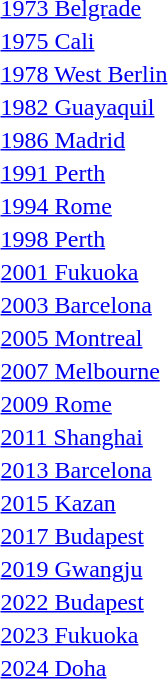<table>
<tr>
<td><a href='#'>1973 Belgrade</a></td>
<td></td>
<td></td>
<td></td>
</tr>
<tr>
<td><a href='#'>1975 Cali</a></td>
<td></td>
<td></td>
<td></td>
</tr>
<tr>
<td><a href='#'>1978 West Berlin</a></td>
<td></td>
<td></td>
<td></td>
</tr>
<tr>
<td><a href='#'>1982 Guayaquil</a></td>
<td></td>
<td></td>
<td></td>
</tr>
<tr>
<td><a href='#'>1986 Madrid</a></td>
<td></td>
<td></td>
<td></td>
</tr>
<tr>
<td><a href='#'>1991 Perth</a></td>
<td></td>
<td></td>
<td></td>
</tr>
<tr>
<td><a href='#'>1994 Rome</a></td>
<td></td>
<td></td>
<td></td>
</tr>
<tr>
<td><a href='#'>1998 Perth</a></td>
<td></td>
<td></td>
<td></td>
</tr>
<tr>
<td><a href='#'>2001 Fukuoka</a></td>
<td></td>
<td></td>
<td></td>
</tr>
<tr>
<td><a href='#'>2003 Barcelona</a></td>
<td></td>
<td></td>
<td></td>
</tr>
<tr>
<td><a href='#'>2005 Montreal</a></td>
<td></td>
<td></td>
<td></td>
</tr>
<tr>
<td><a href='#'>2007 Melbourne</a></td>
<td></td>
<td></td>
<td></td>
</tr>
<tr>
<td><a href='#'>2009 Rome</a></td>
<td></td>
<td></td>
<td></td>
</tr>
<tr>
<td><a href='#'>2011 Shanghai</a></td>
<td></td>
<td></td>
<td></td>
</tr>
<tr>
<td><a href='#'>2013 Barcelona</a></td>
<td></td>
<td></td>
<td></td>
</tr>
<tr>
<td><a href='#'>2015 Kazan</a></td>
<td></td>
<td></td>
<td></td>
</tr>
<tr>
<td><a href='#'>2017 Budapest</a></td>
<td></td>
<td></td>
<td></td>
</tr>
<tr>
<td><a href='#'>2019 Gwangju</a></td>
<td></td>
<td></td>
<td></td>
</tr>
<tr>
<td><a href='#'>2022 Budapest</a></td>
<td></td>
<td></td>
<td></td>
</tr>
<tr>
<td><a href='#'>2023 Fukuoka</a></td>
<td></td>
<td></td>
<td></td>
</tr>
<tr>
<td><a href='#'>2024 Doha</a></td>
<td></td>
<td></td>
<td></td>
</tr>
</table>
